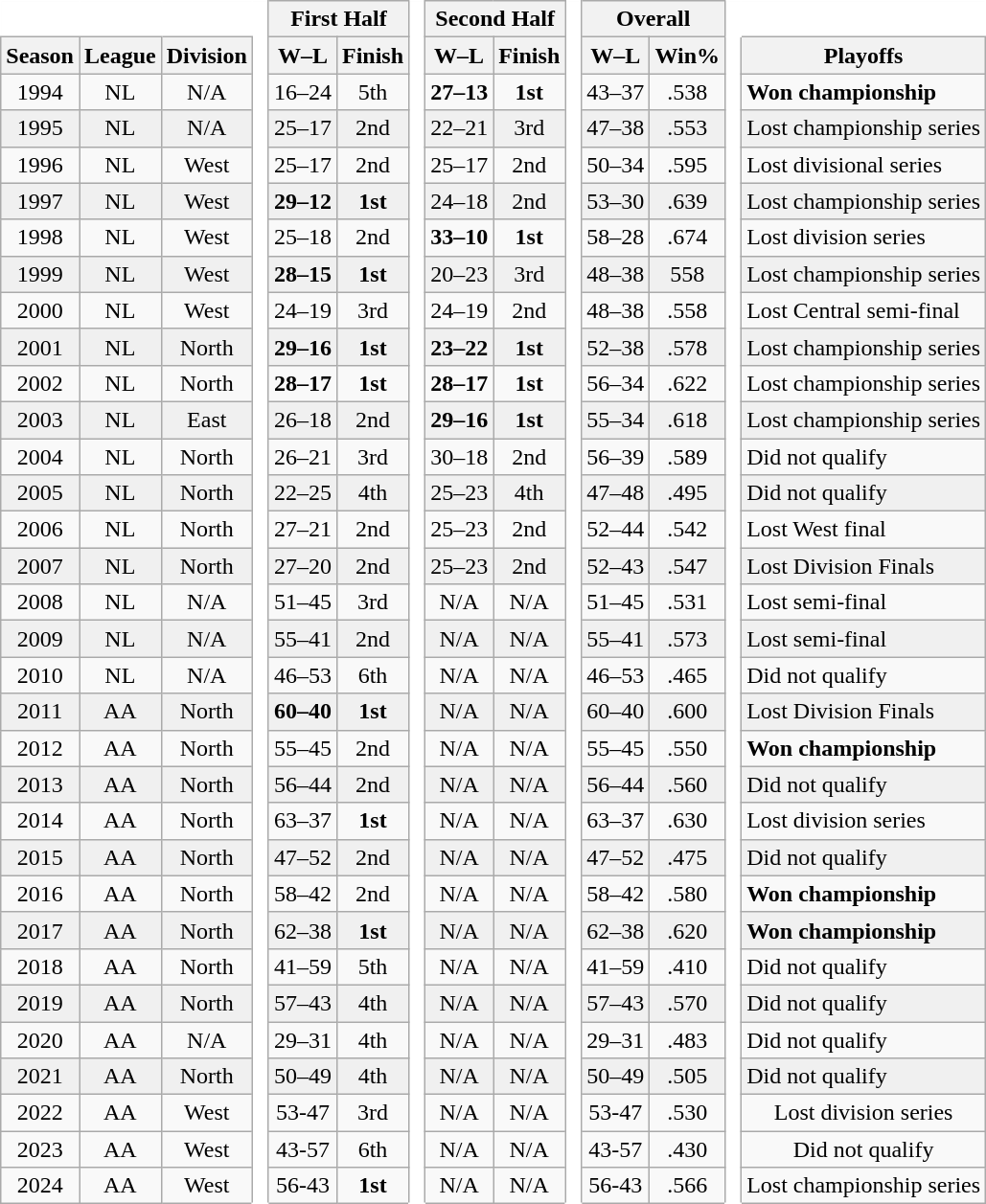<table class="wikitable" style="text-align:center">
<tr>
<th style="background:#FFF; border-color:#fff #fff #aaa #fff"></th>
<th style="background:#FFF; border-color:#fff #fff #aaa #fff"></th>
<th style="background:#FFF; border-color:#fff #fff #aaa #fff"></th>
<th rowspan="103" style="background:#FFF; border-color:#fff #aaa"> </th>
<th colspan=2>First Half</th>
<th rowspan="103" style="background:#FFF; border-color:#fff #aaa"> </th>
<th colspan=2>Second Half</th>
<th rowspan="103" style="background:#FFF; border-color:#fff #aaa"> </th>
<th colspan=2>Overall</th>
<th style="background:#FFF; border-color:#fff #fff #fff #aaa"> </th>
<th style="background:#FFF; border-color:#fff #fff #aaa #fff"> </th>
</tr>
<tr>
<th>Season</th>
<th>League</th>
<th>Division</th>
<th>W–L</th>
<th>Finish</th>
<th>W–L</th>
<th>Finish</th>
<th>W–L</th>
<th>Win%</th>
<th rowspan="103" style="background:#FFF; border-color:#fff #aaa"> </th>
<th>Playoffs</th>
</tr>
<tr>
<td>1994</td>
<td>NL</td>
<td>N/A</td>
<td>16–24</td>
<td>5th</td>
<td><strong>27–13</strong></td>
<td><strong>1st</strong></td>
<td>43–37</td>
<td>.538</td>
<td ALIGN=left><strong>Won championship</strong></td>
</tr>
<tr bgcolor="#f0f0f0">
<td>1995</td>
<td>NL</td>
<td>N/A</td>
<td>25–17</td>
<td>2nd</td>
<td>22–21</td>
<td>3rd</td>
<td>47–38</td>
<td>.553</td>
<td ALIGN=left>Lost championship series</td>
</tr>
<tr>
<td>1996</td>
<td>NL</td>
<td>West</td>
<td>25–17</td>
<td>2nd</td>
<td>25–17</td>
<td>2nd</td>
<td>50–34</td>
<td>.595</td>
<td ALIGN=left>Lost divisional series</td>
</tr>
<tr bgcolor="#f0f0f0">
<td>1997</td>
<td>NL</td>
<td>West</td>
<td><strong>29–12</strong></td>
<td><strong>1st</strong></td>
<td>24–18</td>
<td>2nd</td>
<td>53–30</td>
<td>.639</td>
<td ALIGN=left>Lost championship series</td>
</tr>
<tr>
<td>1998</td>
<td>NL</td>
<td>West</td>
<td>25–18</td>
<td>2nd</td>
<td><strong>33–10</strong></td>
<td><strong>1st</strong></td>
<td>58–28</td>
<td>.674</td>
<td ALIGN=left>Lost division series</td>
</tr>
<tr bgcolor="#f0f0f0">
<td>1999</td>
<td>NL</td>
<td>West</td>
<td><strong>28–15</strong></td>
<td><strong>1st</strong></td>
<td>20–23</td>
<td>3rd</td>
<td>48–38</td>
<td>558</td>
<td ALIGN=left>Lost championship series</td>
</tr>
<tr>
<td>2000</td>
<td>NL</td>
<td>West</td>
<td>24–19</td>
<td>3rd</td>
<td>24–19</td>
<td>2nd</td>
<td>48–38</td>
<td>.558</td>
<td ALIGN=left>Lost Central semi-final</td>
</tr>
<tr bgcolor="#f0f0f0">
<td>2001</td>
<td>NL</td>
<td>North</td>
<td><strong>29–16</strong></td>
<td><strong>1st</strong></td>
<td><strong>23–22</strong></td>
<td><strong>1st</strong></td>
<td>52–38</td>
<td>.578</td>
<td ALIGN=left>Lost championship series</td>
</tr>
<tr>
<td>2002</td>
<td>NL</td>
<td>North</td>
<td><strong>28–17</strong></td>
<td><strong>1st</strong></td>
<td><strong>28–17</strong></td>
<td><strong>1st</strong></td>
<td>56–34</td>
<td>.622</td>
<td ALIGN=left>Lost championship series</td>
</tr>
<tr bgcolor="#f0f0f0">
<td>2003</td>
<td>NL</td>
<td>East</td>
<td>26–18</td>
<td>2nd</td>
<td><strong>29–16</strong></td>
<td><strong>1st</strong></td>
<td>55–34</td>
<td>.618</td>
<td ALIGN=left>Lost championship series</td>
</tr>
<tr>
<td>2004</td>
<td>NL</td>
<td>North</td>
<td>26–21</td>
<td>3rd</td>
<td>30–18</td>
<td>2nd</td>
<td>56–39</td>
<td>.589</td>
<td ALIGN=left>Did not qualify</td>
</tr>
<tr bgcolor="#f0f0f0">
<td>2005</td>
<td>NL</td>
<td>North</td>
<td>22–25</td>
<td>4th</td>
<td>25–23</td>
<td>4th</td>
<td>47–48</td>
<td>.495</td>
<td ALIGN=left>Did not qualify</td>
</tr>
<tr>
<td>2006</td>
<td>NL</td>
<td>North</td>
<td>27–21</td>
<td>2nd</td>
<td>25–23</td>
<td>2nd</td>
<td>52–44</td>
<td>.542</td>
<td ALIGN=left>Lost West final</td>
</tr>
<tr bgcolor="#f0f0f0">
<td>2007</td>
<td>NL</td>
<td>North</td>
<td>27–20</td>
<td>2nd</td>
<td>25–23</td>
<td>2nd</td>
<td>52–43</td>
<td>.547</td>
<td ALIGN=left>Lost Division Finals</td>
</tr>
<tr>
<td>2008</td>
<td>NL</td>
<td>N/A</td>
<td>51–45</td>
<td>3rd</td>
<td>N/A</td>
<td>N/A</td>
<td>51–45</td>
<td>.531</td>
<td ALIGN=left>Lost semi-final</td>
</tr>
<tr bgcolor="#f0f0f0">
<td>2009</td>
<td>NL</td>
<td>N/A</td>
<td>55–41</td>
<td>2nd</td>
<td>N/A</td>
<td>N/A</td>
<td>55–41</td>
<td>.573</td>
<td ALIGN=left>Lost semi-final</td>
</tr>
<tr>
<td>2010</td>
<td>NL</td>
<td>N/A</td>
<td>46–53</td>
<td>6th</td>
<td>N/A</td>
<td>N/A</td>
<td>46–53</td>
<td>.465</td>
<td ALIGN=left>Did not qualify</td>
</tr>
<tr bgcolor="#f0f0f0">
<td>2011</td>
<td>AA</td>
<td>North</td>
<td><strong>60–40</strong></td>
<td><strong>1st</strong></td>
<td>N/A</td>
<td>N/A</td>
<td>60–40</td>
<td>.600</td>
<td ALIGN=left>Lost Division Finals</td>
</tr>
<tr>
<td>2012</td>
<td>AA</td>
<td>North</td>
<td>55–45</td>
<td>2nd</td>
<td>N/A</td>
<td>N/A</td>
<td>55–45</td>
<td>.550</td>
<td ALIGN=left><strong>Won championship</strong></td>
</tr>
<tr bgcolor="#f0f0f0">
<td>2013</td>
<td>AA</td>
<td>North</td>
<td>56–44</td>
<td>2nd</td>
<td>N/A</td>
<td>N/A</td>
<td>56–44</td>
<td>.560</td>
<td ALIGN=left>Did not qualify</td>
</tr>
<tr>
<td>2014</td>
<td>AA</td>
<td>North</td>
<td>63–37</td>
<td><strong>1st</strong></td>
<td>N/A</td>
<td>N/A</td>
<td>63–37</td>
<td>.630</td>
<td ALIGN=left>Lost division series</td>
</tr>
<tr bgcolor="#f0f0f0">
<td>2015</td>
<td>AA</td>
<td>North</td>
<td>47–52</td>
<td>2nd</td>
<td>N/A</td>
<td>N/A</td>
<td>47–52</td>
<td>.475</td>
<td ALIGN=left>Did not qualify</td>
</tr>
<tr>
<td>2016</td>
<td>AA</td>
<td>North</td>
<td>58–42</td>
<td>2nd</td>
<td>N/A</td>
<td>N/A</td>
<td>58–42</td>
<td>.580</td>
<td ALIGN=left><strong>Won championship</strong></td>
</tr>
<tr bgcolor="#f0f0f0">
<td>2017</td>
<td>AA</td>
<td>North</td>
<td>62–38</td>
<td><strong>1st</strong></td>
<td>N/A</td>
<td>N/A</td>
<td>62–38</td>
<td>.620</td>
<td ALIGN=left><strong>Won championship</strong></td>
</tr>
<tr>
<td>2018</td>
<td>AA</td>
<td>North</td>
<td>41–59</td>
<td>5th</td>
<td>N/A</td>
<td>N/A</td>
<td>41–59</td>
<td>.410</td>
<td ALIGN=left>Did not qualify</td>
</tr>
<tr bgcolor="#f0f0f0">
<td>2019</td>
<td>AA</td>
<td>North</td>
<td>57–43</td>
<td>4th</td>
<td>N/A</td>
<td>N/A</td>
<td>57–43</td>
<td>.570</td>
<td ALIGN=left>Did not qualify</td>
</tr>
<tr>
<td>2020</td>
<td>AA</td>
<td>N/A</td>
<td>29–31</td>
<td>4th</td>
<td>N/A</td>
<td>N/A</td>
<td>29–31</td>
<td>.483</td>
<td ALIGN=left>Did not qualify</td>
</tr>
<tr bgcolor="#f0f0f0">
<td>2021</td>
<td>AA</td>
<td>North</td>
<td>50–49</td>
<td>4th</td>
<td>N/A</td>
<td>N/A</td>
<td>50–49</td>
<td>.505</td>
<td ALIGN=left>Did not qualify</td>
</tr>
<tr>
<td>2022</td>
<td>AA</td>
<td>West</td>
<td>53-47</td>
<td>3rd</td>
<td>N/A</td>
<td>N/A</td>
<td>53-47</td>
<td>.530</td>
<td>Lost division series</td>
</tr>
<tr>
<td>2023</td>
<td>AA</td>
<td>West</td>
<td>43-57</td>
<td>6th</td>
<td>N/A</td>
<td>N/A</td>
<td>43-57</td>
<td>.430</td>
<td>Did not qualify</td>
</tr>
<tr>
<td>2024</td>
<td>AA</td>
<td>West</td>
<td>56-43</td>
<td><strong>1st</strong></td>
<td>N/A</td>
<td>N/A</td>
<td>56-43</td>
<td>.566</td>
<td>Lost championship series</td>
</tr>
</table>
